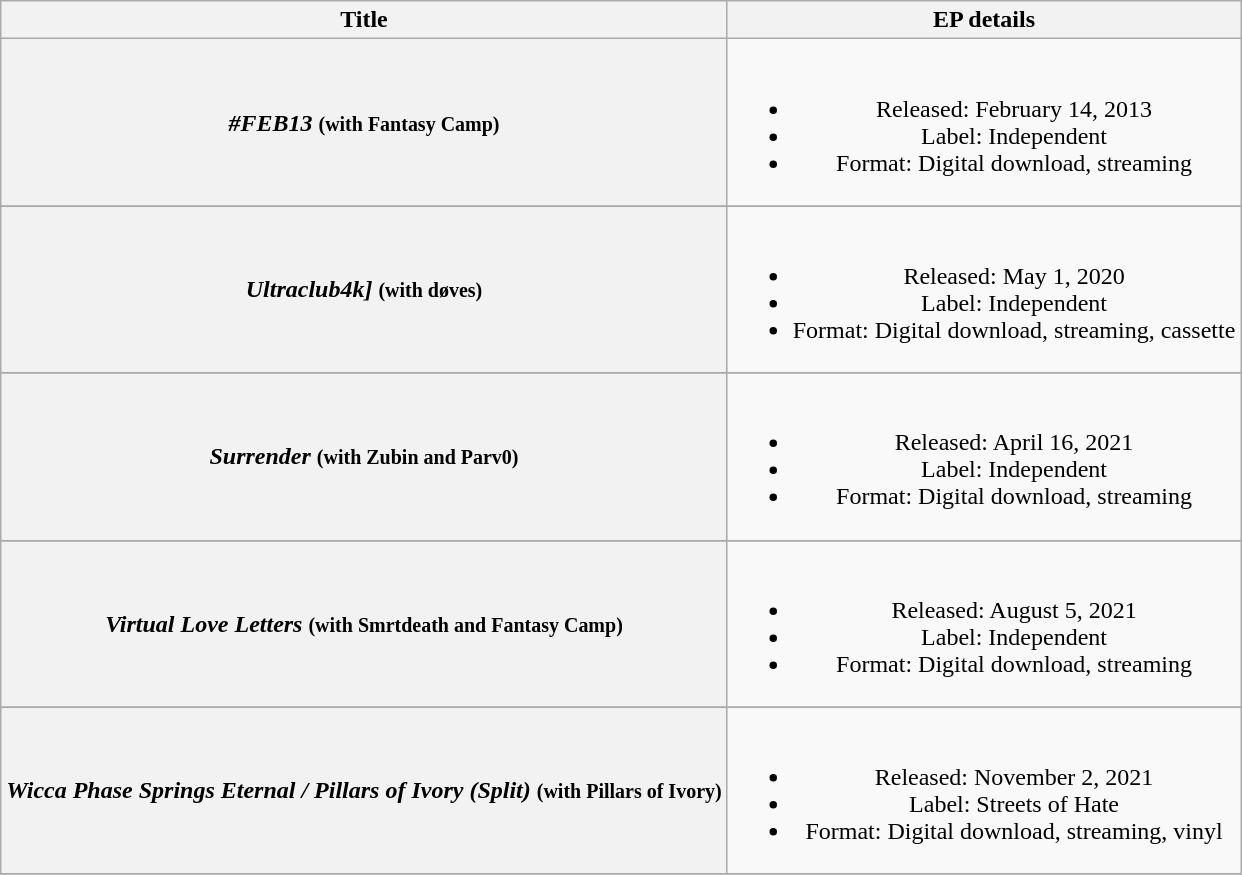<table class="wikitable plainrowheaders" style="text-align:center;">
<tr>
<th>Title</th>
<th>EP details</th>
</tr>
<tr>
<th scope="row"><em>#FEB13</em> <small>(with Fantasy Camp)</small></th>
<td><br><ul><li>Released: February 14, 2013</li><li>Label: Independent</li><li>Format: Digital download, streaming</li></ul></td>
</tr>
<tr>
</tr>
<tr>
<th scope="row"><em>Ultraclub4k]</em> <small>(with døves)</small></th>
<td><br><ul><li>Released: May 1, 2020</li><li>Label: Independent</li><li>Format: Digital download, streaming, cassette</li></ul></td>
</tr>
<tr>
</tr>
<tr>
<th scope="row"><em>Surrender</em> <small>(with Zubin and Parv0)</small></th>
<td><br><ul><li>Released: April 16, 2021</li><li>Label: Independent</li><li>Format: Digital download, streaming</li></ul></td>
</tr>
<tr>
</tr>
<tr>
<th scope="row"><em>Virtual Love Letters</em> <small>(with Smrtdeath and Fantasy Camp)</small></th>
<td><br><ul><li>Released: August 5, 2021</li><li>Label: Independent</li><li>Format: Digital download, streaming</li></ul></td>
</tr>
<tr>
</tr>
<tr>
<th scope="row"><em>Wicca Phase Springs Eternal / Pillars of Ivory (Split)</em> <small>(with Pillars of Ivory)</small></th>
<td><br><ul><li>Released: November 2, 2021</li><li>Label: Streets of Hate</li><li>Format: Digital download, streaming, vinyl</li></ul></td>
</tr>
<tr>
</tr>
</table>
